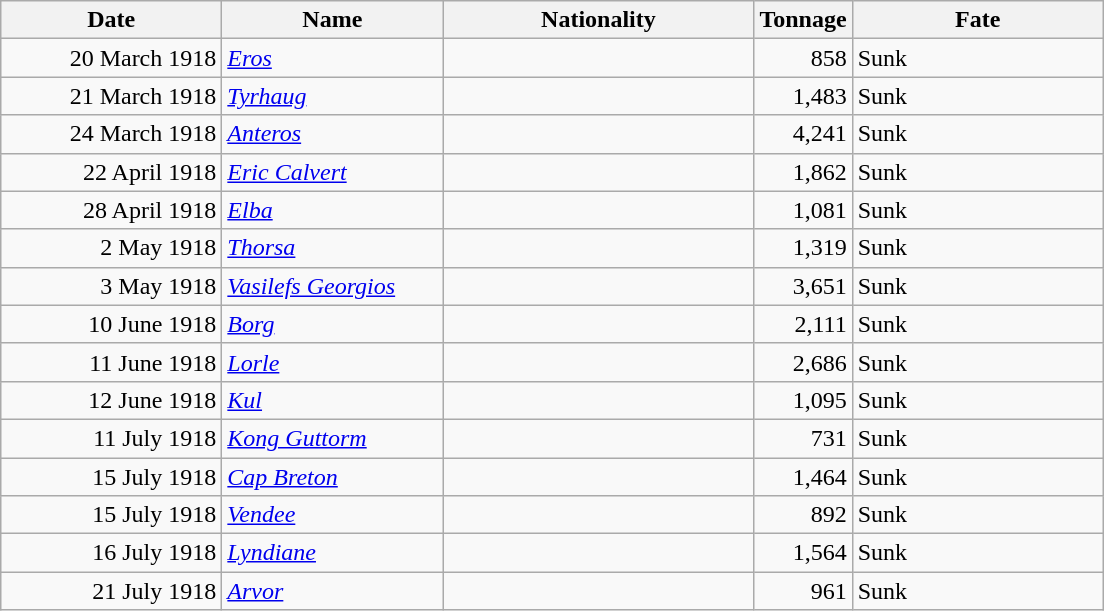<table class="wikitable sortable">
<tr>
<th width="140px">Date</th>
<th width="140px">Name</th>
<th width="200px">Nationality</th>
<th width="25px">Tonnage</th>
<th width="160px">Fate</th>
</tr>
<tr>
<td align="right">20 March 1918</td>
<td align="left"><a href='#'><em>Eros</em></a></td>
<td align="left"></td>
<td align="right">858</td>
<td align="left">Sunk</td>
</tr>
<tr>
<td align="right">21 March 1918</td>
<td align="left"><a href='#'><em>Tyrhaug</em></a></td>
<td align="left"></td>
<td align="right">1,483</td>
<td align="left">Sunk</td>
</tr>
<tr>
<td align="right">24 March 1918</td>
<td align="left"><a href='#'><em>Anteros</em></a></td>
<td align="left"></td>
<td align="right">4,241</td>
<td align="left">Sunk</td>
</tr>
<tr>
<td align="right">22 April 1918</td>
<td align="left"><a href='#'><em>Eric Calvert</em></a></td>
<td align="left"></td>
<td align="right">1,862</td>
<td align="left">Sunk</td>
</tr>
<tr>
<td align="right">28 April 1918</td>
<td align="left"><a href='#'><em>Elba</em></a></td>
<td align="left"></td>
<td align="right">1,081</td>
<td align="left">Sunk</td>
</tr>
<tr>
<td align="right">2 May 1918</td>
<td align="left"><a href='#'><em>Thorsa</em></a></td>
<td align="left"></td>
<td align="right">1,319</td>
<td align="left">Sunk</td>
</tr>
<tr>
<td align="right">3 May 1918</td>
<td align="left"><a href='#'><em>Vasilefs Georgios</em></a></td>
<td align="left"></td>
<td align="right">3,651</td>
<td align="left">Sunk</td>
</tr>
<tr>
<td align="right">10 June 1918</td>
<td align="left"><a href='#'><em>Borg</em></a></td>
<td align="left"></td>
<td align="right">2,111</td>
<td align="left">Sunk</td>
</tr>
<tr>
<td align="right">11 June 1918</td>
<td align="left"><a href='#'><em>Lorle</em></a></td>
<td align="left"></td>
<td align="right">2,686</td>
<td align="left">Sunk</td>
</tr>
<tr>
<td align="right">12 June 1918</td>
<td align="left"><a href='#'><em>Kul</em></a></td>
<td align="left"></td>
<td align="right">1,095</td>
<td align="left">Sunk</td>
</tr>
<tr>
<td align="right">11 July 1918</td>
<td align="left"><a href='#'><em>Kong Guttorm</em></a></td>
<td align="left"></td>
<td align="right">731</td>
<td align="left">Sunk</td>
</tr>
<tr>
<td align="right">15 July 1918</td>
<td align="left"><a href='#'><em>Cap Breton</em></a></td>
<td align="left"></td>
<td align="right">1,464</td>
<td align="left">Sunk</td>
</tr>
<tr>
<td align="right">15 July 1918</td>
<td align="left"><a href='#'><em>Vendee</em></a></td>
<td align="left"></td>
<td align="right">892</td>
<td align="left">Sunk</td>
</tr>
<tr>
<td align="right">16 July 1918</td>
<td align="left"><a href='#'><em>Lyndiane</em></a></td>
<td align="left"></td>
<td align="right">1,564</td>
<td align="left">Sunk</td>
</tr>
<tr>
<td align="right">21 July 1918</td>
<td align="left"><a href='#'><em>Arvor</em></a></td>
<td align="left"></td>
<td align="right">961</td>
<td align="left">Sunk</td>
</tr>
</table>
